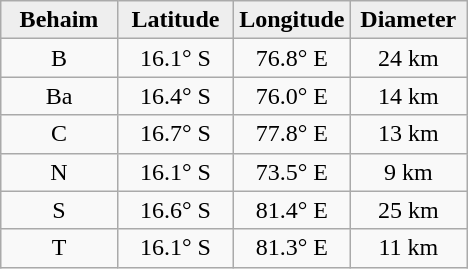<table class="wikitable">
<tr>
<th width="25%" style="background:#eeeeee;">Behaim</th>
<th width="25%" style="background:#eeeeee;">Latitude</th>
<th width="25%" style="background:#eeeeee;">Longitude</th>
<th width="25%" style="background:#eeeeee;">Diameter</th>
</tr>
<tr>
<td align="center">B</td>
<td align="center">16.1° S</td>
<td align="center">76.8° E</td>
<td align="center">24 km</td>
</tr>
<tr>
<td align="center">Ba</td>
<td align="center">16.4° S</td>
<td align="center">76.0° E</td>
<td align="center">14 km</td>
</tr>
<tr>
<td align="center">C</td>
<td align="center">16.7° S</td>
<td align="center">77.8° E</td>
<td align="center">13 km</td>
</tr>
<tr>
<td align="center">N</td>
<td align="center">16.1° S</td>
<td align="center">73.5° E</td>
<td align="center">9 km</td>
</tr>
<tr>
<td align="center">S</td>
<td align="center">16.6° S</td>
<td align="center">81.4° E</td>
<td align="center">25 km</td>
</tr>
<tr>
<td align="center">T</td>
<td align="center">16.1° S</td>
<td align="center">81.3° E</td>
<td align="center">11 km</td>
</tr>
</table>
